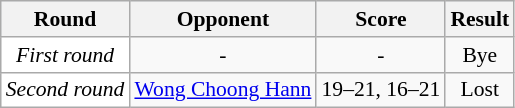<table class="wikitable" style="font-size: 90%; text-align: center">
<tr style="background: #F0F8FF">
<th>Round</th>
<th>Opponent</th>
<th>Score</th>
<th>Result</th>
</tr>
<tr>
<td style="text-align: center; background:white"><em>First round</em></td>
<td align="center">-</td>
<td align="center">-</td>
<td align="center">Bye</td>
</tr>
<tr>
<td style="text-align: center; background:white"><em>Second round</em></td>
<td align="left"> <a href='#'>Wong Choong Hann</a></td>
<td align="left">19–21, 16–21</td>
<td align="center">Lost</td>
</tr>
</table>
